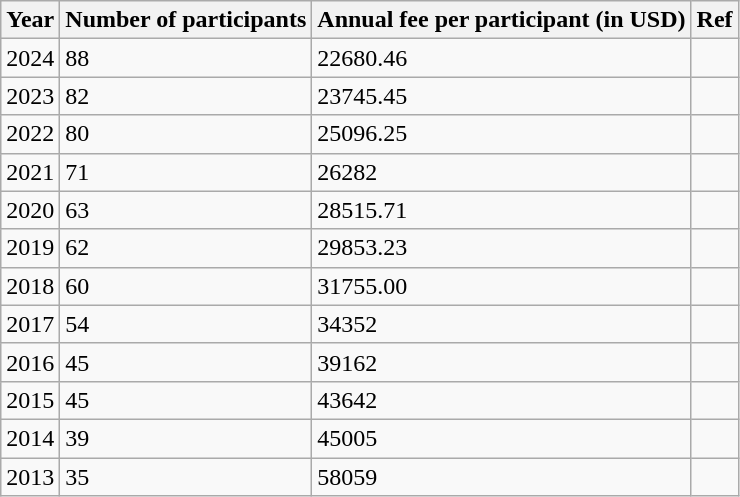<table class="wikitable">
<tr>
<th>Year</th>
<th>Number of participants</th>
<th>Annual fee per participant (in USD)</th>
<th>Ref</th>
</tr>
<tr>
<td>2024</td>
<td>88</td>
<td>22680.46</td>
<td></td>
</tr>
<tr>
<td>2023</td>
<td>82</td>
<td>23745.45</td>
<td></td>
</tr>
<tr>
<td>2022</td>
<td>80</td>
<td>25096.25</td>
<td></td>
</tr>
<tr>
<td>2021</td>
<td>71</td>
<td>26282</td>
<td></td>
</tr>
<tr>
<td>2020</td>
<td>63</td>
<td>28515.71</td>
<td></td>
</tr>
<tr>
<td>2019</td>
<td>62</td>
<td>29853.23</td>
<td></td>
</tr>
<tr>
<td>2018</td>
<td>60</td>
<td>31755.00</td>
<td></td>
</tr>
<tr>
<td>2017</td>
<td>54</td>
<td>34352</td>
<td></td>
</tr>
<tr>
<td>2016</td>
<td>45</td>
<td>39162</td>
<td></td>
</tr>
<tr>
<td>2015</td>
<td>45</td>
<td>43642</td>
<td></td>
</tr>
<tr>
<td>2014</td>
<td>39</td>
<td>45005</td>
<td></td>
</tr>
<tr>
<td>2013</td>
<td>35</td>
<td>58059</td>
<td></td>
</tr>
</table>
